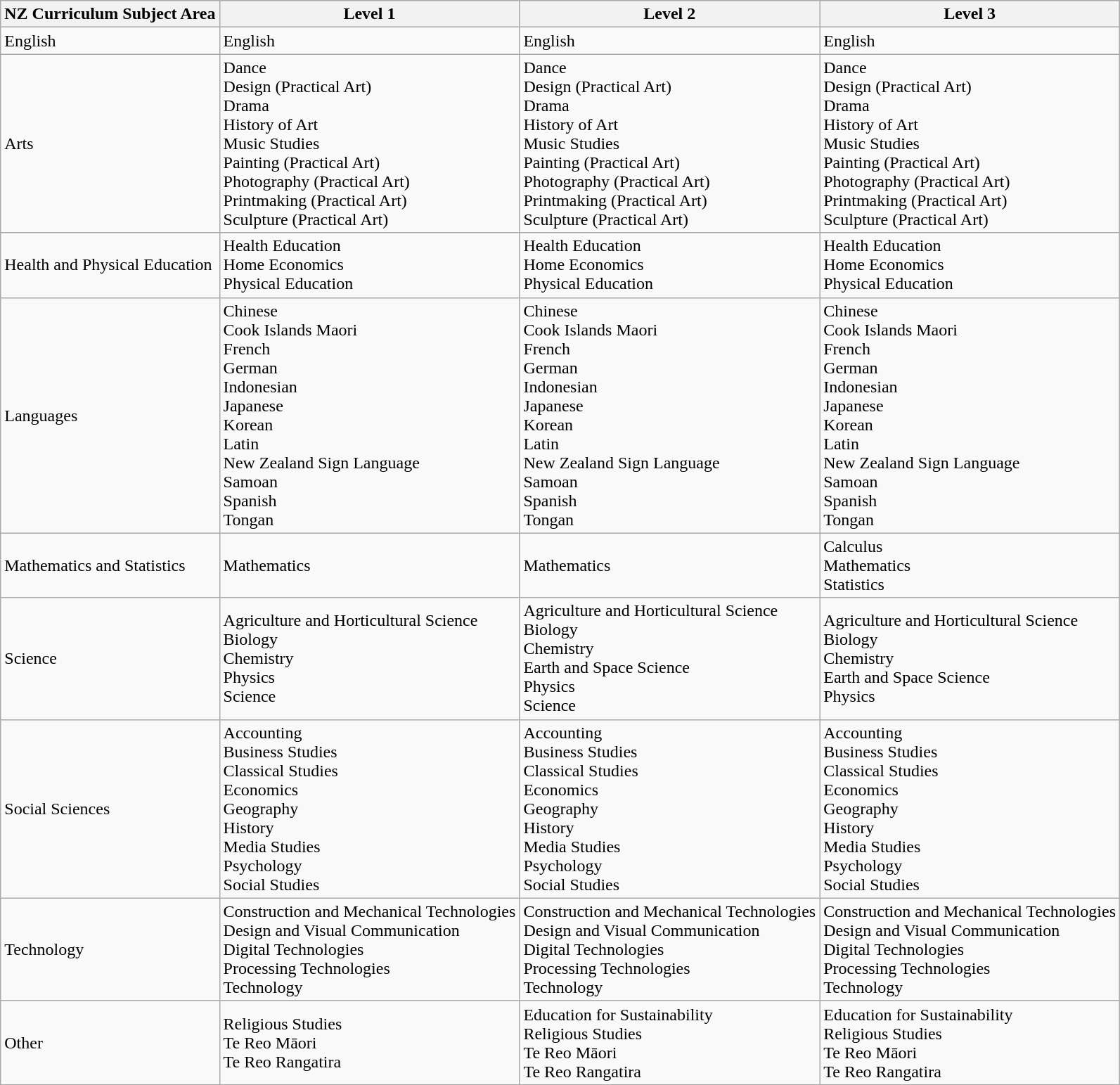<table class="wikitable">
<tr>
<th>NZ Curriculum Subject Area</th>
<th>Level 1</th>
<th>Level 2</th>
<th>Level 3</th>
</tr>
<tr>
<td>English</td>
<td>English</td>
<td>English</td>
<td>English</td>
</tr>
<tr>
<td>Arts</td>
<td>Dance<br>Design (Practical Art)<br>Drama<br>History of Art<br>Music Studies<br>Painting (Practical Art)<br>Photography (Practical Art)<br>Printmaking (Practical Art)<br>Sculpture (Practical Art)</td>
<td>Dance<br>Design (Practical Art)<br>Drama<br>History of Art<br>Music Studies<br>Painting (Practical Art)<br>Photography (Practical Art)<br>Printmaking (Practical Art)<br>Sculpture (Practical Art)</td>
<td>Dance<br>Design (Practical Art)<br>Drama<br>History of Art<br>Music Studies<br>Painting (Practical Art)<br>Photography (Practical Art)<br>Printmaking (Practical Art)<br>Sculpture (Practical Art)</td>
</tr>
<tr>
<td>Health and Physical Education</td>
<td>Health Education<br>Home Economics<br>Physical Education</td>
<td>Health Education<br>Home Economics<br>Physical Education</td>
<td>Health Education<br>Home Economics<br>Physical Education</td>
</tr>
<tr>
<td>Languages</td>
<td>Chinese<br>Cook Islands Maori<br>French<br>German<br>Indonesian<br>Japanese<br>Korean<br>Latin<br>New Zealand Sign Language<br>Samoan<br>Spanish<br>Tongan</td>
<td>Chinese<br>Cook Islands Maori<br>French<br>German<br>Indonesian<br>Japanese<br>Korean<br>Latin<br>New Zealand Sign Language<br>Samoan<br>Spanish<br>Tongan</td>
<td>Chinese<br>Cook Islands Maori<br>French<br>German<br>Indonesian<br>Japanese<br>Korean<br>Latin<br>New Zealand Sign Language<br>Samoan<br>Spanish<br>Tongan</td>
</tr>
<tr>
<td>Mathematics and Statistics</td>
<td>Mathematics</td>
<td>Mathematics</td>
<td>Calculus<br>Mathematics<br>Statistics</td>
</tr>
<tr>
<td>Science</td>
<td>Agriculture and Horticultural Science<br>Biology<br>Chemistry<br>Physics<br>Science</td>
<td>Agriculture and Horticultural Science<br>Biology<br>Chemistry<br>Earth and Space Science<br>Physics<br>Science</td>
<td>Agriculture and Horticultural Science<br>Biology<br>Chemistry<br>Earth and Space Science<br>Physics</td>
</tr>
<tr>
<td>Social Sciences</td>
<td>Accounting<br>Business Studies<br>Classical Studies<br>Economics<br>Geography<br>History<br>Media Studies<br>Psychology<br>Social Studies</td>
<td>Accounting<br>Business Studies<br>Classical Studies<br>Economics<br>Geography<br>History<br>Media Studies<br>Psychology<br>Social Studies</td>
<td>Accounting<br>Business Studies<br>Classical Studies<br>Economics<br>Geography<br>History<br>Media Studies<br>Psychology<br>Social Studies</td>
</tr>
<tr>
<td>Technology</td>
<td>Construction and Mechanical Technologies<br>Design and Visual Communication<br>Digital Technologies<br>Processing Technologies<br>Technology</td>
<td>Construction and Mechanical Technologies<br>Design and Visual Communication<br>Digital Technologies<br>Processing Technologies<br>Technology</td>
<td>Construction and Mechanical Technologies<br>Design and Visual Communication<br>Digital Technologies<br>Processing Technologies<br>Technology</td>
</tr>
<tr>
<td>Other</td>
<td>Religious Studies<br>Te Reo Māori<br>Te Reo Rangatira</td>
<td>Education for Sustainability<br>Religious Studies<br>Te Reo Māori<br>Te Reo Rangatira</td>
<td>Education for Sustainability<br>Religious Studies<br>Te Reo Māori<br>Te Reo Rangatira</td>
</tr>
</table>
